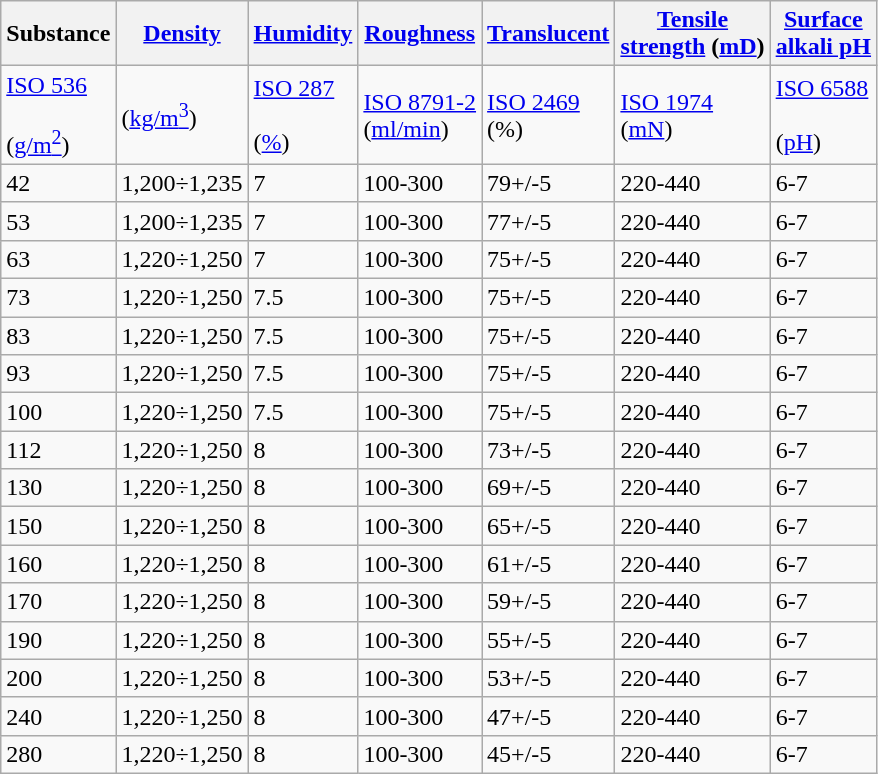<table class="wikitable">
<tr>
<th>Substance</th>
<th><a href='#'>Density</a></th>
<th><a href='#'>Humidity</a></th>
<th><a href='#'>Roughness</a></th>
<th><a href='#'>Translucent</a></th>
<th><a href='#'>Tensile <br>strength</a> (<a href='#'>mD</a>)</th>
<th><a href='#'>Surface <br>alkali pH</a></th>
</tr>
<tr>
<td><a href='#'>ISO 536</a><br> <br>(<a href='#'>g/m<sup>2</sup></a>)</td>
<td>(<a href='#'>kg/m<sup>3</sup></a>)</td>
<td><a href='#'>ISO 287</a><br> <br>(<a href='#'>%</a>)</td>
<td><a href='#'>ISO 8791-2</a> <br>(<a href='#'>ml/min</a>)</td>
<td><a href='#'>ISO 2469</a> <br>(%)</td>
<td><a href='#'>ISO 1974</a> <br>(<a href='#'>mN</a>)</td>
<td><a href='#'>ISO 6588</a><br> <br>(<a href='#'>pH</a>)</td>
</tr>
<tr>
<td>42</td>
<td>1,200÷1,235</td>
<td>7</td>
<td>100-300</td>
<td>79+/-5</td>
<td>220-440</td>
<td>6-7</td>
</tr>
<tr>
<td>53</td>
<td>1,200÷1,235</td>
<td>7</td>
<td>100-300</td>
<td>77+/-5</td>
<td>220-440</td>
<td>6-7</td>
</tr>
<tr>
<td>63</td>
<td>1,220÷1,250</td>
<td>7</td>
<td>100-300</td>
<td>75+/-5</td>
<td>220-440</td>
<td>6-7</td>
</tr>
<tr>
<td>73</td>
<td>1,220÷1,250</td>
<td>7.5</td>
<td>100-300</td>
<td>75+/-5</td>
<td>220-440</td>
<td>6-7</td>
</tr>
<tr>
<td>83</td>
<td>1,220÷1,250</td>
<td>7.5</td>
<td>100-300</td>
<td>75+/-5</td>
<td>220-440</td>
<td>6-7</td>
</tr>
<tr>
<td>93</td>
<td>1,220÷1,250</td>
<td>7.5</td>
<td>100-300</td>
<td>75+/-5</td>
<td>220-440</td>
<td>6-7</td>
</tr>
<tr>
<td>100</td>
<td>1,220÷1,250</td>
<td>7.5</td>
<td>100-300</td>
<td>75+/-5</td>
<td>220-440</td>
<td>6-7</td>
</tr>
<tr>
<td>112</td>
<td>1,220÷1,250</td>
<td>8</td>
<td>100-300</td>
<td>73+/-5</td>
<td>220-440</td>
<td>6-7</td>
</tr>
<tr>
<td>130</td>
<td>1,220÷1,250</td>
<td>8</td>
<td>100-300</td>
<td>69+/-5</td>
<td>220-440</td>
<td>6-7</td>
</tr>
<tr>
<td>150</td>
<td>1,220÷1,250</td>
<td>8</td>
<td>100-300</td>
<td>65+/-5</td>
<td>220-440</td>
<td>6-7</td>
</tr>
<tr>
<td>160</td>
<td>1,220÷1,250</td>
<td>8</td>
<td>100-300</td>
<td>61+/-5</td>
<td>220-440</td>
<td>6-7</td>
</tr>
<tr>
<td>170</td>
<td>1,220÷1,250</td>
<td>8</td>
<td>100-300</td>
<td>59+/-5</td>
<td>220-440</td>
<td>6-7</td>
</tr>
<tr>
<td>190</td>
<td>1,220÷1,250</td>
<td>8</td>
<td>100-300</td>
<td>55+/-5</td>
<td>220-440</td>
<td>6-7</td>
</tr>
<tr>
<td>200</td>
<td>1,220÷1,250</td>
<td>8</td>
<td>100-300</td>
<td>53+/-5</td>
<td>220-440</td>
<td>6-7</td>
</tr>
<tr>
<td>240</td>
<td>1,220÷1,250</td>
<td>8</td>
<td>100-300</td>
<td>47+/-5</td>
<td>220-440</td>
<td>6-7</td>
</tr>
<tr>
<td>280</td>
<td>1,220÷1,250</td>
<td>8</td>
<td>100-300</td>
<td>45+/-5</td>
<td>220-440</td>
<td>6-7</td>
</tr>
</table>
